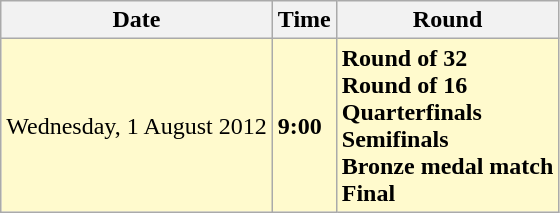<table class="wikitable">
<tr>
<th>Date</th>
<th>Time</th>
<th>Round</th>
</tr>
<tr style=background:lemonchiffon>
<td>Wednesday, 1 August 2012</td>
<td><strong>9:00</strong></td>
<td><strong>Round of 32</strong><br><strong>Round of 16</strong><br><strong>Quarterfinals</strong><br><strong>Semifinals</strong><br><strong>Bronze medal match</strong><br><strong>Final</strong></td>
</tr>
</table>
